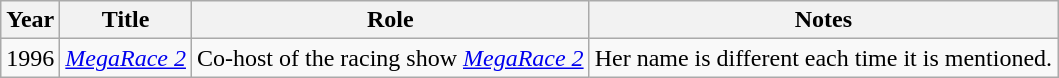<table class="wikitable sortable">
<tr>
<th>Year</th>
<th>Title</th>
<th>Role</th>
<th class="unsortable">Notes</th>
</tr>
<tr>
<td>1996</td>
<td><em><a href='#'>MegaRace 2</a></em></td>
<td>Co-host of the racing show <em><a href='#'>MegaRace 2</a></em></td>
<td>Her name is different each time it is mentioned.</td>
</tr>
</table>
